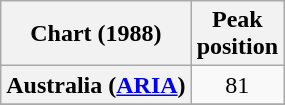<table class="wikitable sortable plainrowheaders">
<tr>
<th scope="col">Chart (1988)</th>
<th scope="col">Peak<br>position</th>
</tr>
<tr>
<th scope="row">Australia (<a href='#'>ARIA</a>)</th>
<td style="text-align:center;">81</td>
</tr>
<tr>
</tr>
</table>
